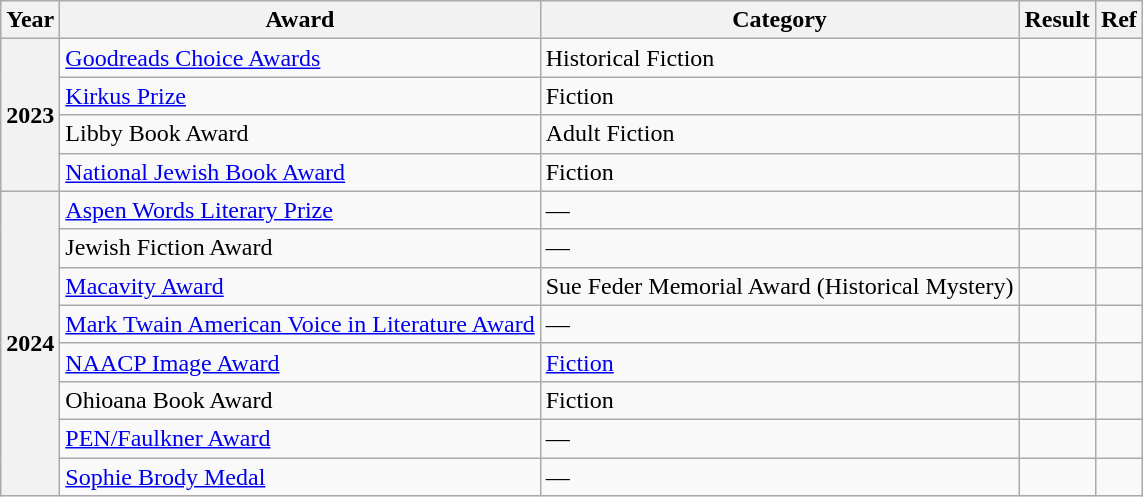<table class="wikitable sortable">
<tr>
<th>Year</th>
<th>Award</th>
<th>Category</th>
<th>Result</th>
<th>Ref</th>
</tr>
<tr>
<th rowspan="4">2023</th>
<td><a href='#'>Goodreads Choice Awards</a></td>
<td>Historical Fiction</td>
<td></td>
<td></td>
</tr>
<tr>
<td><a href='#'>Kirkus Prize</a></td>
<td>Fiction</td>
<td></td>
<td></td>
</tr>
<tr>
<td>Libby Book Award</td>
<td>Adult Fiction</td>
<td></td>
<td></td>
</tr>
<tr>
<td><a href='#'>National Jewish Book Award</a></td>
<td>Fiction</td>
<td></td>
<td></td>
</tr>
<tr>
<th rowspan="8">2024</th>
<td><a href='#'>Aspen Words Literary Prize</a></td>
<td>—</td>
<td></td>
<td></td>
</tr>
<tr>
<td>Jewish Fiction Award</td>
<td>—</td>
<td></td>
<td></td>
</tr>
<tr>
<td><a href='#'>Macavity Award</a></td>
<td>Sue Feder Memorial Award (Historical Mystery)</td>
<td></td>
<td></td>
</tr>
<tr>
<td><a href='#'>Mark Twain American Voice in Literature Award</a></td>
<td>—</td>
<td></td>
<td></td>
</tr>
<tr>
<td><a href='#'>NAACP Image Award</a></td>
<td><a href='#'>Fiction</a></td>
<td></td>
<td></td>
</tr>
<tr>
<td>Ohioana Book Award</td>
<td>Fiction</td>
<td></td>
<td></td>
</tr>
<tr>
<td><a href='#'>PEN/Faulkner Award</a></td>
<td>—</td>
<td></td>
<td></td>
</tr>
<tr>
<td><a href='#'>Sophie Brody Medal</a></td>
<td>—</td>
<td></td>
<td></td>
</tr>
</table>
